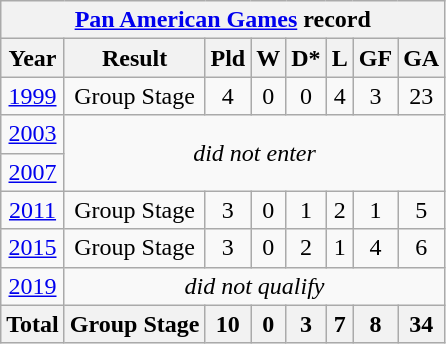<table class="wikitable" style="text-align: center;">
<tr>
<th colspan=8><a href='#'>Pan American Games</a> record</th>
</tr>
<tr>
<th>Year</th>
<th>Result</th>
<th>Pld</th>
<th>W</th>
<th>D*</th>
<th>L</th>
<th>GF</th>
<th>GA</th>
</tr>
<tr>
<td> <a href='#'>1999</a></td>
<td>Group Stage</td>
<td>4</td>
<td>0</td>
<td>0</td>
<td>4</td>
<td>3</td>
<td>23</td>
</tr>
<tr>
<td> <a href='#'>2003</a></td>
<td colspan=7 rowspan=2><em>did not enter</em></td>
</tr>
<tr>
<td> <a href='#'>2007</a></td>
</tr>
<tr>
<td> <a href='#'>2011</a></td>
<td>Group Stage</td>
<td>3</td>
<td>0</td>
<td>1</td>
<td>2</td>
<td>1</td>
<td>5</td>
</tr>
<tr>
<td> <a href='#'>2015</a></td>
<td>Group Stage</td>
<td>3</td>
<td>0</td>
<td>2</td>
<td>1</td>
<td>4</td>
<td>6</td>
</tr>
<tr>
<td> <a href='#'>2019</a></td>
<td colspan=7><em>did not qualify</em></td>
</tr>
<tr>
<th>Total</th>
<th>Group Stage</th>
<th>10</th>
<th>0</th>
<th>3</th>
<th>7</th>
<th>8</th>
<th>34</th>
</tr>
</table>
